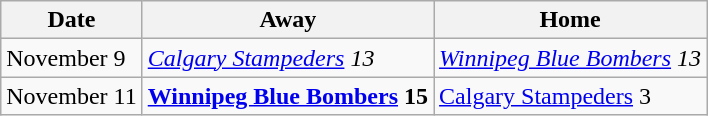<table class="wikitable">
<tr>
<th>Date</th>
<th>Away</th>
<th>Home</th>
</tr>
<tr>
<td>November 9</td>
<td><em><a href='#'>Calgary Stampeders</a> 13</em></td>
<td><em><a href='#'>Winnipeg Blue Bombers</a> 13</em></td>
</tr>
<tr>
<td>November 11</td>
<td><strong><a href='#'>Winnipeg Blue Bombers</a> 15</strong></td>
<td><a href='#'>Calgary Stampeders</a> 3</td>
</tr>
</table>
